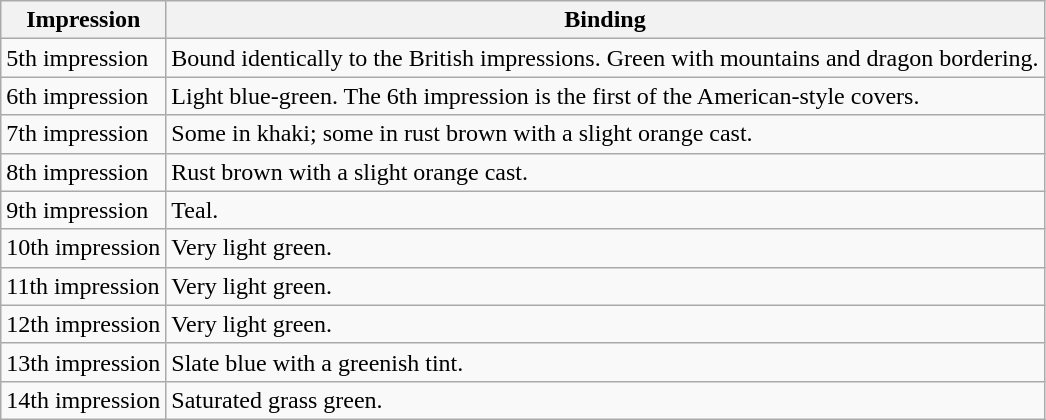<table class="wikitable">
<tr>
<th>Impression</th>
<th>Binding</th>
</tr>
<tr>
<td>5th impression</td>
<td>Bound identically to the British impressions. Green with mountains and dragon bordering.</td>
</tr>
<tr>
<td>6th impression</td>
<td>Light blue-green. The 6th impression is the first of the American-style covers.</td>
</tr>
<tr>
<td>7th impression</td>
<td>Some in khaki; some in rust brown with a slight orange cast.</td>
</tr>
<tr>
<td>8th impression</td>
<td>Rust brown with a slight orange cast.</td>
</tr>
<tr>
<td>9th impression</td>
<td>Teal.</td>
</tr>
<tr>
<td>10th impression</td>
<td>Very light green.</td>
</tr>
<tr>
<td>11th impression</td>
<td>Very light green.</td>
</tr>
<tr>
<td>12th impression</td>
<td>Very light green.</td>
</tr>
<tr>
<td>13th impression</td>
<td>Slate blue with a greenish tint.</td>
</tr>
<tr>
<td>14th impression</td>
<td>Saturated grass green.</td>
</tr>
</table>
